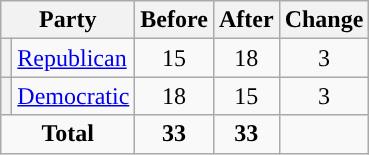<table class="wikitable" style="text-align:center;">
<tr>
<th colspan="2">Party</th>
<th>Before</th>
<th>After</th>
<th>Change</th>
</tr>
<tr>
<th style="background-color:"></th>
<td style="text-align:left;"><a href='#'>Republican</a></td>
<td>15</td>
<td>18</td>
<td> 3</td>
</tr>
<tr>
<th style="background-color:"></th>
<td style="text-align:left;"><a href='#'>Democratic</a></td>
<td>18</td>
<td>15</td>
<td> 3</td>
</tr>
<tr>
<td colspan="2"><strong>Total</strong></td>
<td><strong>33</strong></td>
<td><strong>33</strong></td>
<td></td>
</tr>
</table>
